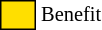<table class="toccolours" style="font-size: 85%; white-space: nowrap">
<tr>
<td style="background:#FFDF00; border: 1px solid black">      </td>
<td>Benefit</td>
</tr>
</table>
